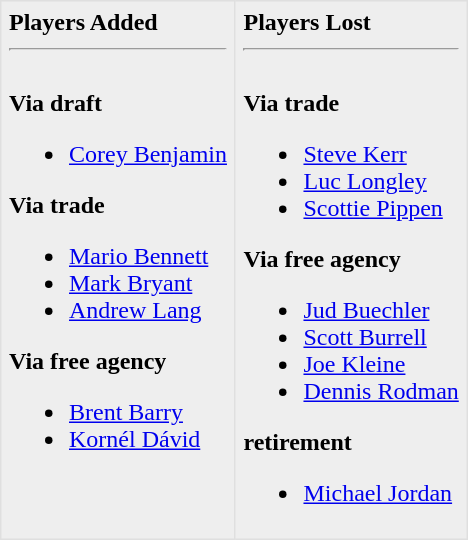<table border=1 style="border-collapse:collapse; background-color:#eeeeee" bordercolor="#DFDFDF" cellpadding="5">
<tr>
<td valign="top"><strong>Players Added</strong> <hr><br><strong>Via draft</strong><ul><li><a href='#'>Corey Benjamin</a></li></ul><strong>Via trade</strong><ul><li><a href='#'>Mario Bennett</a></li><li><a href='#'>Mark Bryant</a></li><li><a href='#'>Andrew Lang</a></li></ul><strong>Via free agency</strong><ul><li><a href='#'>Brent Barry</a></li><li><a href='#'>Kornél Dávid</a></li></ul></td>
<td valign="top"><strong>Players Lost</strong> <hr><br><strong>Via trade</strong><ul><li><a href='#'>Steve Kerr</a></li><li><a href='#'>Luc Longley</a></li><li><a href='#'>Scottie Pippen</a></li></ul><strong>Via free agency</strong><ul><li><a href='#'>Jud Buechler</a></li><li><a href='#'>Scott Burrell</a></li><li><a href='#'>Joe Kleine</a></li><li><a href='#'>Dennis Rodman</a></li></ul><strong>retirement</strong><ul><li><a href='#'>Michael Jordan</a></li></ul></td>
</tr>
</table>
